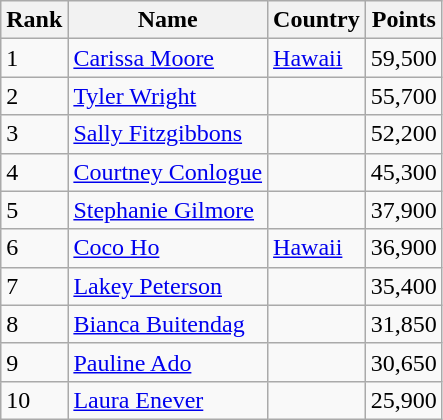<table class="wikitable">
<tr>
<th>Rank</th>
<th>Name</th>
<th>Country</th>
<th>Points</th>
</tr>
<tr>
<td>1</td>
<td align=left><a href='#'>Carissa Moore</a></td>
<td align=left> <a href='#'>Hawaii</a></td>
<td align=left>59,500</td>
</tr>
<tr>
<td>2</td>
<td align=left><a href='#'>Tyler Wright</a></td>
<td align=left></td>
<td align=left>55,700</td>
</tr>
<tr>
<td>3</td>
<td align=left><a href='#'>Sally Fitzgibbons</a></td>
<td align=left></td>
<td align=left>52,200</td>
</tr>
<tr>
<td>4</td>
<td align=left><a href='#'>Courtney Conlogue</a></td>
<td align=left></td>
<td align=left>45,300</td>
</tr>
<tr>
<td>5</td>
<td align=left><a href='#'>Stephanie Gilmore</a></td>
<td align=left></td>
<td align=left>37,900</td>
</tr>
<tr>
<td>6</td>
<td align=left><a href='#'>Coco Ho</a></td>
<td align=left> <a href='#'>Hawaii</a></td>
<td align=left>36,900</td>
</tr>
<tr>
<td>7</td>
<td align=left><a href='#'>Lakey Peterson</a></td>
<td align=left></td>
<td align=left>35,400</td>
</tr>
<tr>
<td>8</td>
<td align=left><a href='#'>Bianca Buitendag</a></td>
<td align=left></td>
<td align=left>31,850</td>
</tr>
<tr>
<td>9</td>
<td align=left><a href='#'>Pauline Ado</a></td>
<td align=left></td>
<td align=left>30,650</td>
</tr>
<tr>
<td>10</td>
<td align=left><a href='#'>Laura Enever</a></td>
<td align=left></td>
<td align=left>25,900</td>
</tr>
</table>
